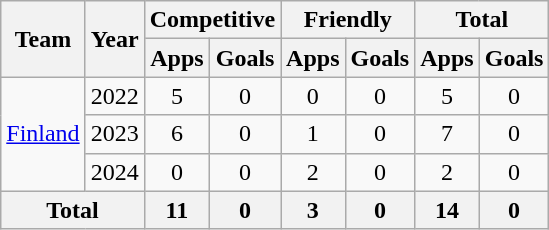<table class="wikitable" style="text-align:center">
<tr>
<th rowspan=2>Team</th>
<th rowspan=2>Year</th>
<th colspan=2>Competitive</th>
<th colspan=2>Friendly</th>
<th colspan=2>Total</th>
</tr>
<tr>
<th>Apps</th>
<th>Goals</th>
<th>Apps</th>
<th>Goals</th>
<th>Apps</th>
<th>Goals</th>
</tr>
<tr>
<td rowspan=3><a href='#'>Finland</a></td>
<td>2022</td>
<td>5</td>
<td>0</td>
<td>0</td>
<td>0</td>
<td>5</td>
<td>0</td>
</tr>
<tr>
<td>2023</td>
<td>6</td>
<td>0</td>
<td>1</td>
<td>0</td>
<td>7</td>
<td>0</td>
</tr>
<tr>
<td>2024</td>
<td>0</td>
<td>0</td>
<td>2</td>
<td>0</td>
<td>2</td>
<td>0</td>
</tr>
<tr>
<th colspan=2>Total</th>
<th>11</th>
<th>0</th>
<th>3</th>
<th>0</th>
<th>14</th>
<th>0</th>
</tr>
</table>
